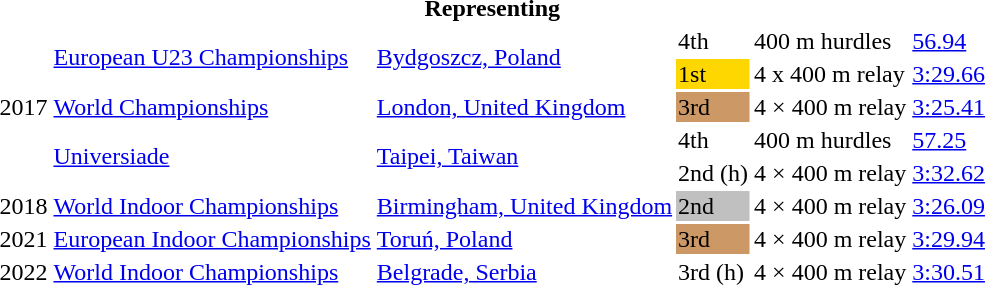<table>
<tr>
<th colspan="6">Representing </th>
</tr>
<tr>
<td rowspan=5>2017</td>
<td rowspan=2><a href='#'>European U23 Championships</a></td>
<td rowspan=2><a href='#'>Bydgoszcz, Poland</a></td>
<td>4th</td>
<td>400 m hurdles</td>
<td><a href='#'>56.94</a></td>
</tr>
<tr>
<td bgcolor=gold>1st</td>
<td>4 x 400 m relay</td>
<td><a href='#'>3:29.66</a></td>
</tr>
<tr>
<td><a href='#'>World Championships</a></td>
<td><a href='#'>London, United Kingdom</a></td>
<td bgcolor=cc9966>3rd</td>
<td>4 × 400 m relay</td>
<td><a href='#'>3:25.41</a></td>
</tr>
<tr>
<td rowspan=2><a href='#'>Universiade</a></td>
<td rowspan=2><a href='#'>Taipei, Taiwan</a></td>
<td>4th</td>
<td>400 m hurdles</td>
<td><a href='#'>57.25</a></td>
</tr>
<tr>
<td>2nd (h)</td>
<td>4 × 400 m relay</td>
<td><a href='#'>3:32.62</a></td>
</tr>
<tr>
<td>2018</td>
<td><a href='#'>World Indoor Championships</a></td>
<td><a href='#'>Birmingham, United Kingdom</a></td>
<td bgcolor=silver>2nd</td>
<td>4 × 400 m relay</td>
<td><a href='#'>3:26.09</a></td>
</tr>
<tr>
<td>2021</td>
<td><a href='#'>European Indoor Championships</a></td>
<td><a href='#'>Toruń, Poland</a></td>
<td bgcolor=cc9966>3rd</td>
<td>4 × 400 m relay</td>
<td><a href='#'>3:29.94</a></td>
</tr>
<tr>
<td>2022</td>
<td><a href='#'>World Indoor Championships</a></td>
<td><a href='#'>Belgrade, Serbia</a></td>
<td>3rd (h)</td>
<td>4 × 400 m relay</td>
<td><a href='#'>3:30.51</a></td>
</tr>
</table>
